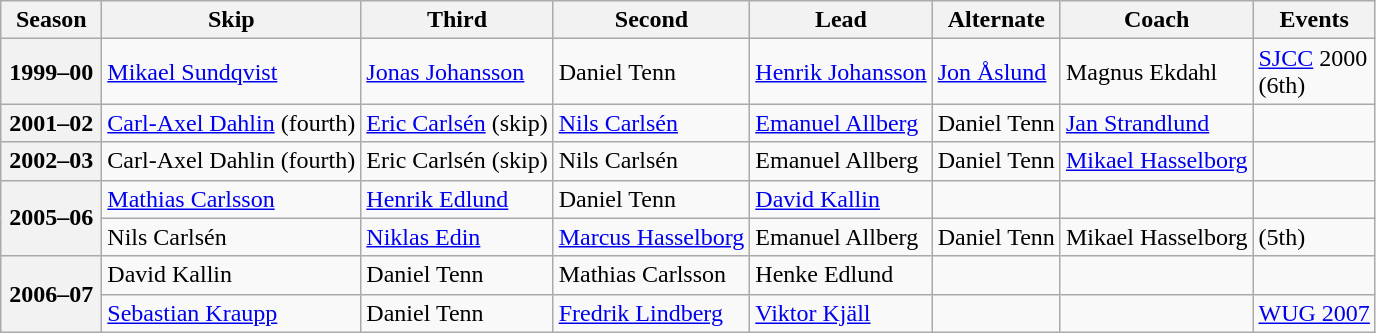<table class="wikitable">
<tr>
<th scope="col" width=60>Season</th>
<th scope="col">Skip</th>
<th scope="col">Third</th>
<th scope="col">Second</th>
<th scope="col">Lead</th>
<th scope="col">Alternate</th>
<th scope="col">Coach</th>
<th scope="col">Events</th>
</tr>
<tr>
<th scope="row">1999–00</th>
<td><a href='#'>Mikael Sundqvist</a></td>
<td><a href='#'>Jonas Johansson</a></td>
<td>Daniel Tenn</td>
<td><a href='#'>Henrik Johansson</a></td>
<td><a href='#'>Jon Åslund</a></td>
<td>Magnus Ekdahl</td>
<td><a href='#'>SJСС</a> 2000 <br> (6th)</td>
</tr>
<tr>
<th scope="row">2001–02</th>
<td><a href='#'>Carl-Axel Dahlin</a> (fourth)</td>
<td><a href='#'>Eric Carlsén</a> (skip)</td>
<td><a href='#'>Nils Carlsén</a></td>
<td><a href='#'>Emanuel Allberg</a></td>
<td>Daniel Tenn</td>
<td><a href='#'>Jan Strandlund</a></td>
<td> </td>
</tr>
<tr>
<th scope="row">2002–03</th>
<td>Carl-Axel Dahlin (fourth)</td>
<td>Eric Carlsén (skip)</td>
<td>Nils Carlsén</td>
<td>Emanuel Allberg</td>
<td>Daniel Tenn</td>
<td><a href='#'>Mikael Hasselborg</a></td>
<td> </td>
</tr>
<tr>
<th scope="row" rowspan=2>2005–06</th>
<td><a href='#'>Mathias Carlsson</a></td>
<td><a href='#'>Henrik Edlund</a></td>
<td>Daniel Tenn</td>
<td><a href='#'>David Kallin</a></td>
<td></td>
<td></td>
<td></td>
</tr>
<tr>
<td>Nils Carlsén</td>
<td><a href='#'>Niklas Edin</a></td>
<td><a href='#'>Marcus Hasselborg</a></td>
<td>Emanuel Allberg</td>
<td>Daniel Tenn</td>
<td>Mikael Hasselborg</td>
<td> (5th)</td>
</tr>
<tr>
<th scope="row" rowspan=2>2006–07</th>
<td>David Kallin</td>
<td>Daniel Tenn</td>
<td>Mathias Carlsson</td>
<td>Henke Edlund</td>
<td></td>
<td></td>
<td></td>
</tr>
<tr>
<td><a href='#'>Sebastian Kraupp</a></td>
<td>Daniel Tenn</td>
<td><a href='#'>Fredrik Lindberg</a></td>
<td><a href='#'>Viktor Kjäll</a></td>
<td></td>
<td></td>
<td><a href='#'>WUG 2007</a> </td>
</tr>
</table>
